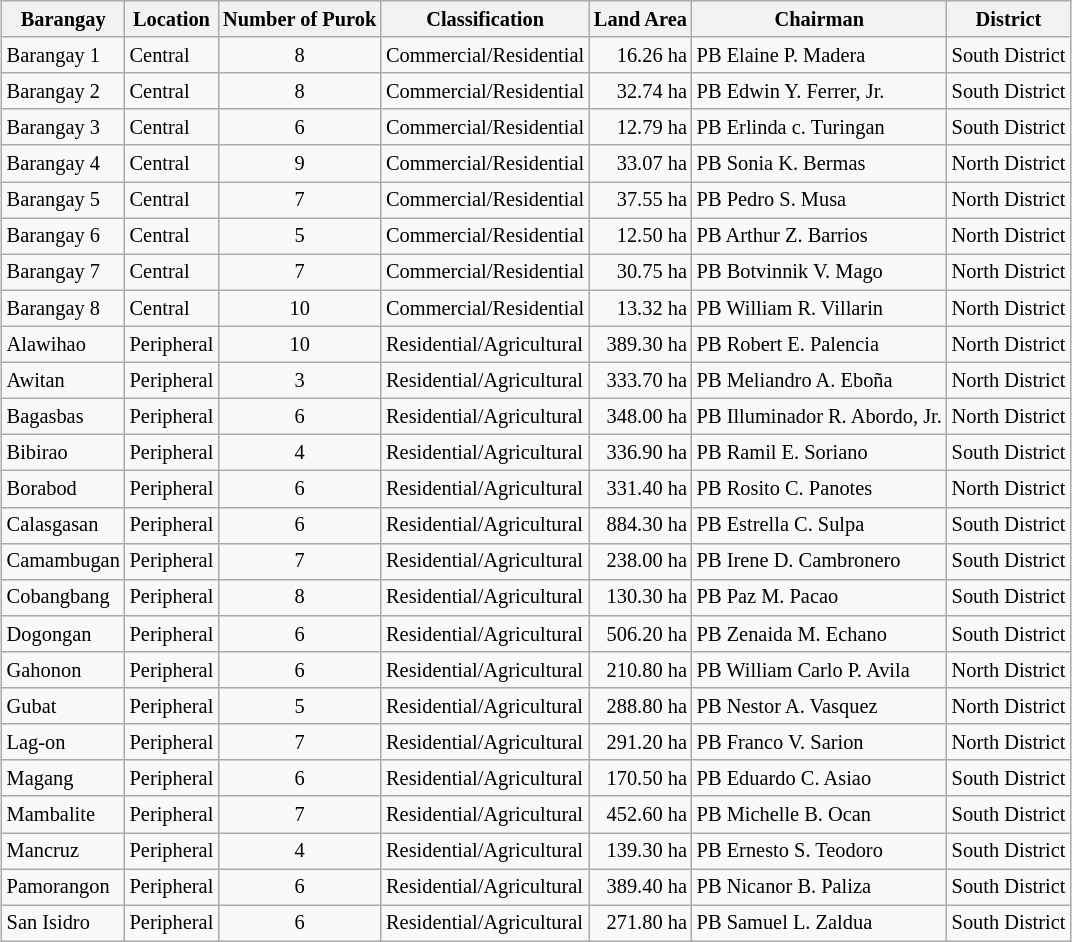<table class="wikitable collapsible collapsed" style="margin:auto; font-size:85%; line-height:130%;">
<tr>
<th>Barangay</th>
<th>Location</th>
<th>Number of Purok</th>
<th>Classification</th>
<th>Land Area</th>
<th>Chairman</th>
<th>District</th>
</tr>
<tr>
<td>Barangay 1</td>
<td>Central</td>
<td style="text-align:center;">8</td>
<td>Commercial/Residential</td>
<td style="text-align:right;">16.26 ha</td>
<td>PB Elaine P. Madera</td>
<td>South District</td>
</tr>
<tr>
<td>Barangay 2 <br></td>
<td>Central</td>
<td style="text-align:center;">8</td>
<td>Commercial/Residential</td>
<td style="text-align:right;">32.74 ha</td>
<td>PB Edwin Y. Ferrer, Jr.</td>
<td>South District</td>
</tr>
<tr>
<td>Barangay 3 <br></td>
<td>Central</td>
<td style="text-align:center;">6</td>
<td>Commercial/Residential</td>
<td style="text-align:right;">12.79 ha</td>
<td>PB Erlinda c. Turingan</td>
<td>South District</td>
</tr>
<tr>
<td>Barangay 4 <br></td>
<td>Central</td>
<td style="text-align:center;">9</td>
<td>Commercial/Residential</td>
<td style="text-align:right;">33.07 ha</td>
<td>PB Sonia K. Bermas</td>
<td>North District</td>
</tr>
<tr>
<td>Barangay 5 <br></td>
<td>Central</td>
<td style="text-align:center;">7</td>
<td>Commercial/Residential</td>
<td style="text-align:right;">37.55 ha</td>
<td>PB Pedro S. Musa</td>
<td>North District</td>
</tr>
<tr>
<td>Barangay 6 <br></td>
<td>Central</td>
<td style="text-align:center;">5</td>
<td>Commercial/Residential</td>
<td style="text-align:right;">12.50 ha</td>
<td>PB Arthur Z. Barrios</td>
<td>North District</td>
</tr>
<tr>
<td>Barangay 7 <br></td>
<td>Central</td>
<td style="text-align:center;">7</td>
<td>Commercial/Residential</td>
<td style="text-align:right;">30.75 ha</td>
<td>PB Botvinnik V. Mago</td>
<td>North District</td>
</tr>
<tr>
<td>Barangay 8 <br></td>
<td>Central</td>
<td style="text-align:center;">10</td>
<td>Commercial/Residential</td>
<td style="text-align:right;">13.32 ha</td>
<td>PB William R. Villarin</td>
<td>North District</td>
</tr>
<tr>
<td>Alawihao</td>
<td>Peripheral</td>
<td style="text-align:center;">10</td>
<td>Residential/Agricultural</td>
<td style="text-align:right;">389.30 ha</td>
<td>PB Robert E. Palencia</td>
<td>North District</td>
</tr>
<tr>
<td>Awitan</td>
<td>Peripheral</td>
<td style="text-align:center;">3</td>
<td>Residential/Agricultural</td>
<td style="text-align:right;">333.70 ha</td>
<td>PB Meliandro A. Eboña</td>
<td>North District</td>
</tr>
<tr>
<td>Bagasbas</td>
<td>Peripheral</td>
<td style="text-align:center;">6</td>
<td>Residential/Agricultural</td>
<td style="text-align:right;">348.00 ha</td>
<td>PB Illuminador R. Abordo, Jr.</td>
<td>North District</td>
</tr>
<tr>
<td>Bibirao</td>
<td>Peripheral</td>
<td style="text-align:center;">4</td>
<td>Residential/Agricultural</td>
<td style="text-align:right;">336.90 ha</td>
<td>PB Ramil E. Soriano</td>
<td>South District</td>
</tr>
<tr>
<td>Borabod <br></td>
<td>Peripheral</td>
<td style="text-align:center;">6</td>
<td>Residential/Agricultural</td>
<td style="text-align:right;">331.40 ha</td>
<td>PB Rosito C. Panotes</td>
<td>North District</td>
</tr>
<tr>
<td>Calasgasan</td>
<td>Peripheral</td>
<td style="text-align:center;">6</td>
<td>Residential/Agricultural</td>
<td style="text-align:right;">884.30 ha</td>
<td>PB Estrella C. Sulpa</td>
<td>South District</td>
</tr>
<tr>
<td>Camambugan</td>
<td>Peripheral</td>
<td style="text-align:center;">7</td>
<td>Residential/Agricultural</td>
<td style="text-align:right;">238.00 ha</td>
<td>PB Irene D. Cambronero</td>
<td>South District</td>
</tr>
<tr>
<td>Cobangbang <br></td>
<td>Peripheral</td>
<td style="text-align:center;">8</td>
<td>Residential/Agricultural</td>
<td style="text-align:right;">130.30 ha</td>
<td>PB Paz M. Pacao</td>
<td>South District</td>
</tr>
<tr>
<td>Dogongan</td>
<td>Peripheral</td>
<td style="text-align:center;">6</td>
<td>Residential/Agricultural</td>
<td style="text-align:right;">506.20 ha</td>
<td>PB Zenaida M. Echano</td>
<td>South District</td>
</tr>
<tr>
<td>Gahonon</td>
<td>Peripheral</td>
<td style="text-align:center;">6</td>
<td>Residential/Agricultural</td>
<td style="text-align:right;">210.80 ha</td>
<td>PB William Carlo P. Avila</td>
<td>North District</td>
</tr>
<tr>
<td>Gubat <br></td>
<td>Peripheral</td>
<td style="text-align:center;">5</td>
<td>Residential/Agricultural</td>
<td style="text-align:right;">288.80 ha</td>
<td>PB Nestor A. Vasquez</td>
<td>North District</td>
</tr>
<tr>
<td>Lag-on</td>
<td>Peripheral</td>
<td style="text-align:center;">7</td>
<td>Residential/Agricultural</td>
<td style="text-align:right;">291.20 ha</td>
<td>PB Franco V. Sarion</td>
<td>North District</td>
</tr>
<tr>
<td>Magang</td>
<td>Peripheral</td>
<td style="text-align:center;">6</td>
<td>Residential/Agricultural</td>
<td style="text-align:right;">170.50 ha</td>
<td>PB Eduardo C. Asiao</td>
<td>South District</td>
</tr>
<tr>
<td>Mambalite</td>
<td>Peripheral</td>
<td style="text-align:center;">7</td>
<td>Residential/Agricultural</td>
<td style="text-align:right;">452.60 ha</td>
<td>PB Michelle B. Ocan</td>
<td>South District</td>
</tr>
<tr>
<td>Mancruz</td>
<td>Peripheral</td>
<td style="text-align:center;">4</td>
<td>Residential/Agricultural</td>
<td style="text-align:right;">139.30 ha</td>
<td>PB Ernesto S. Teodoro</td>
<td>South District</td>
</tr>
<tr>
<td>Pamorangon</td>
<td>Peripheral</td>
<td style="text-align:center;">6</td>
<td>Residential/Agricultural</td>
<td style="text-align:right;">389.40 ha</td>
<td>PB Nicanor B. Paliza</td>
<td>South District</td>
</tr>
<tr>
<td>San Isidro <br></td>
<td>Peripheral</td>
<td style="text-align:center;">6</td>
<td>Residential/Agricultural</td>
<td style="text-align:right;">271.80 ha</td>
<td>PB Samuel L. Zaldua</td>
<td>South District</td>
</tr>
</table>
